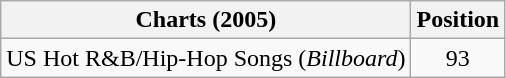<table class="wikitable sortable">
<tr>
<th>Charts (2005)</th>
<th>Position</th>
</tr>
<tr>
<td align="left">US Hot R&B/Hip-Hop Songs (<em>Billboard</em>)</td>
<td align=center>93</td>
</tr>
</table>
